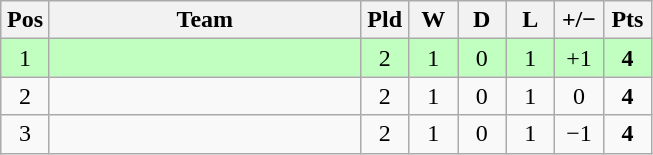<table class="wikitable" style="text-align:center">
<tr>
<th width=25>Pos</th>
<th width=200>Team</th>
<th width=25>Pld</th>
<th width=25>W</th>
<th width=25>D</th>
<th width=25>L</th>
<th width=25>+/−</th>
<th width=25>Pts</th>
</tr>
<tr bgcolor="C0FFC0">
<td>1</td>
<td style="text-align:left"></td>
<td>2</td>
<td>1</td>
<td>0</td>
<td>1</td>
<td>+1</td>
<td><strong>4</strong></td>
</tr>
<tr>
<td>2</td>
<td style="text-align:left"></td>
<td>2</td>
<td>1</td>
<td>0</td>
<td>1</td>
<td>0</td>
<td><strong>4</strong></td>
</tr>
<tr>
<td>3</td>
<td style="text-align:left"></td>
<td>2</td>
<td>1</td>
<td>0</td>
<td>1</td>
<td>−1</td>
<td><strong>4</strong></td>
</tr>
</table>
